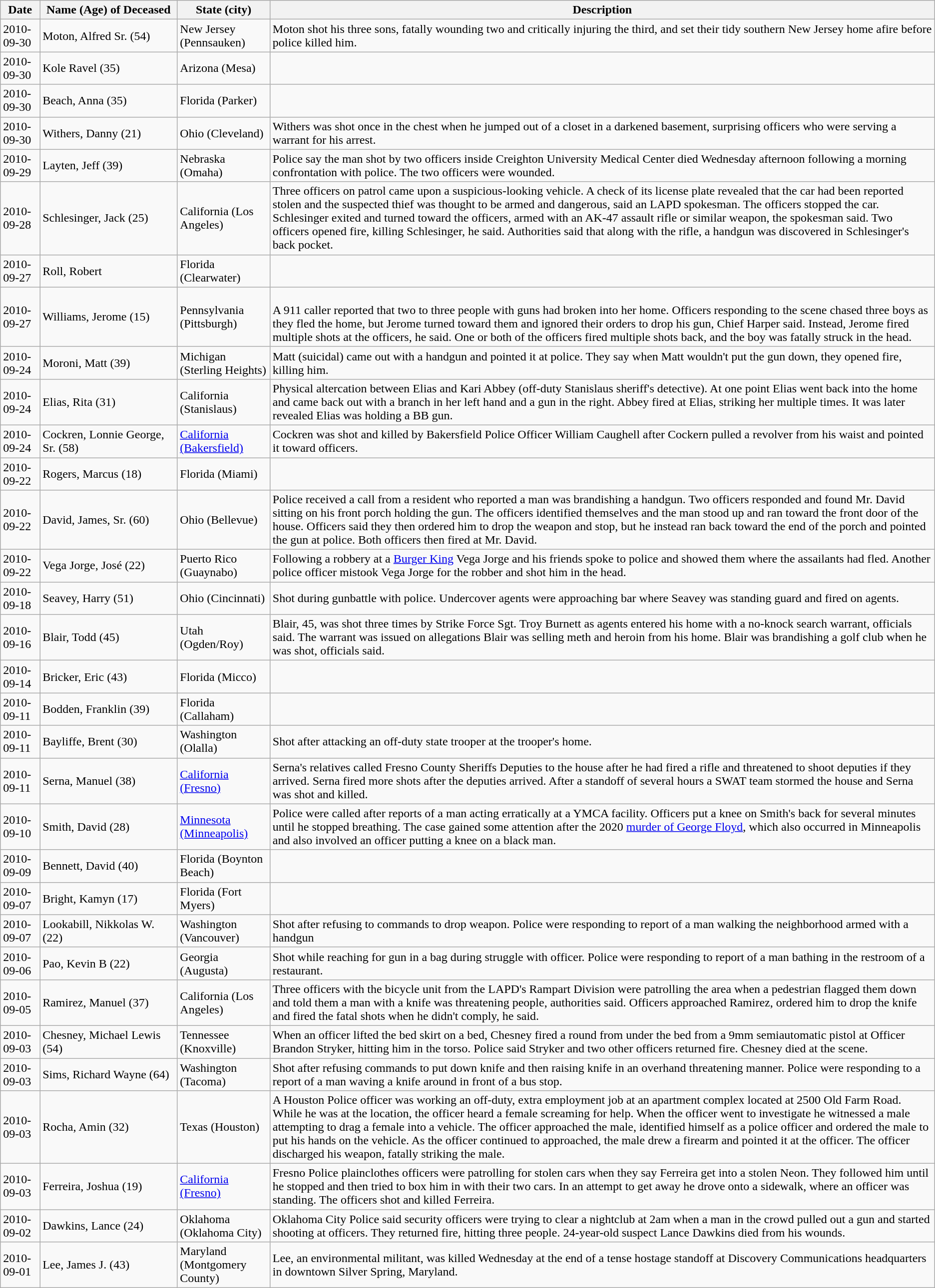<table class="wikitable sortable" border="1" id="killed">
<tr>
<th>Date</th>
<th nowrap>Name (Age) of Deceased</th>
<th>State (city)</th>
<th>Description</th>
</tr>
<tr>
<td>2010-09-30</td>
<td>Moton, Alfred Sr. (54)</td>
<td>New Jersey (Pennsauken)</td>
<td>Moton shot his three sons, fatally wounding two and critically injuring the third, and set their tidy southern New Jersey home afire before police killed him.</td>
</tr>
<tr>
<td>2010-09-30</td>
<td>Kole Ravel (35)</td>
<td>Arizona (Mesa)</td>
<td></td>
</tr>
<tr>
<td>2010-09-30</td>
<td>Beach, Anna (35)</td>
<td>Florida (Parker)</td>
<td></td>
</tr>
<tr>
<td>2010-09-30</td>
<td>Withers, Danny (21)</td>
<td>Ohio (Cleveland)</td>
<td>Withers was shot once in the chest when he jumped out of a closet in a darkened basement, surprising officers who were serving a warrant for his arrest.</td>
</tr>
<tr>
<td>2010-09-29</td>
<td>Layten, Jeff (39)</td>
<td>Nebraska (Omaha)</td>
<td>Police say the man shot by two officers inside Creighton University Medical Center died Wednesday afternoon following a morning confrontation with police. The two officers were wounded.</td>
</tr>
<tr>
<td>2010-09-28</td>
<td>Schlesinger, Jack (25)</td>
<td>California (Los Angeles)</td>
<td>Three officers on patrol came upon a suspicious-looking vehicle. A check of its license plate revealed that the car had been reported stolen and the suspected thief was thought to be armed and dangerous, said an LAPD spokesman. The officers stopped the car. Schlesinger exited and turned toward the officers, armed with an AK-47 assault rifle or similar weapon, the spokesman said. Two officers opened fire, killing Schlesinger, he said. Authorities said that along with the rifle, a handgun was discovered in Schlesinger's back pocket.</td>
</tr>
<tr>
<td>2010-09-27</td>
<td>Roll, Robert</td>
<td>Florida (Clearwater)</td>
<td></td>
</tr>
<tr>
<td>2010-09-27</td>
<td>Williams, Jerome (15)</td>
<td>Pennsylvania (Pittsburgh)</td>
<td><br>A 911 caller reported that two to three people with guns had broken into her home. Officers responding to the scene chased three boys as they fled the home, but Jerome turned toward them and ignored their orders to drop his gun, Chief Harper said. Instead, Jerome fired multiple shots at the officers, he said. One or both of the officers fired multiple shots back, and the boy was fatally struck in the head.</td>
</tr>
<tr>
<td>2010-09-24</td>
<td>Moroni, Matt (39)</td>
<td>Michigan (Sterling Heights)</td>
<td>Matt (suicidal) came out with a handgun and pointed it at police. They say when Matt wouldn't put the gun down, they opened fire, killing him.</td>
</tr>
<tr>
<td>2010-09-24</td>
<td>Elias, Rita (31)</td>
<td>California (Stanislaus)</td>
<td>Physical altercation between Elias and Kari Abbey (off-duty Stanislaus sheriff's detective). At one point Elias went back into the home and came back out with a branch in her left hand and a gun in the right. Abbey fired at Elias, striking her multiple times. It was later revealed Elias was holding a BB gun.</td>
</tr>
<tr>
<td>2010-09-24</td>
<td>Cockren, Lonnie George, Sr. (58)</td>
<td><a href='#'>California (Bakersfield)</a></td>
<td>Cockren was shot and killed by Bakersfield Police Officer William Caughell after Cockern pulled a revolver from his waist and pointed it toward officers.</td>
</tr>
<tr>
<td>2010-09-22</td>
<td>Rogers, Marcus (18)</td>
<td>Florida (Miami)</td>
<td></td>
</tr>
<tr>
<td>2010-09-22</td>
<td>David, James, Sr. (60)</td>
<td>Ohio (Bellevue)</td>
<td>Police received a call from a resident who reported a man was brandishing a handgun. Two officers responded and found Mr. David sitting on his front porch holding the gun. The officers identified themselves and the man stood up and ran toward the front door of the house. Officers said they then ordered him to drop the weapon and stop, but he instead ran back toward the end of the porch and pointed the gun at police. Both officers then fired at Mr. David.</td>
</tr>
<tr>
<td>2010-09-22</td>
<td>Vega Jorge, José (22)</td>
<td>Puerto Rico (Guaynabo)</td>
<td>Following a robbery at a <a href='#'>Burger King</a> Vega Jorge and his friends spoke to police and showed them where the assailants had fled. Another police officer mistook Vega Jorge for the robber and shot him in the head.</td>
</tr>
<tr>
<td>2010-09-18</td>
<td>Seavey, Harry (51)</td>
<td>Ohio (Cincinnati)</td>
<td>Shot during gunbattle with police.  Undercover agents were approaching bar where Seavey was standing guard and fired on agents.</td>
</tr>
<tr>
<td>2010-09-16</td>
<td>Blair, Todd (45)</td>
<td>Utah (Ogden/Roy)</td>
<td>Blair, 45, was shot three times by Strike Force Sgt. Troy Burnett as agents entered his home with a no-knock search warrant, officials said. The warrant was issued on allegations Blair was selling meth and heroin from his home. Blair was brandishing a golf club when he was shot, officials said.</td>
</tr>
<tr>
<td>2010-09-14</td>
<td>Bricker, Eric (43)</td>
<td>Florida (Micco)</td>
<td></td>
</tr>
<tr>
<td>2010-09-11</td>
<td>Bodden, Franklin (39)</td>
<td>Florida (Callaham)</td>
<td></td>
</tr>
<tr>
<td>2010-09-11</td>
<td>Bayliffe, Brent (30)</td>
<td>Washington (Olalla)</td>
<td>Shot after attacking an off-duty state trooper at the trooper's home.</td>
</tr>
<tr>
<td>2010-09-11</td>
<td>Serna, Manuel (38)</td>
<td><a href='#'>California (Fresno)</a></td>
<td>Serna's relatives called Fresno County Sheriffs Deputies to the house after he had fired a rifle and threatened to shoot deputies if they arrived. Serna fired more shots after the deputies arrived.  After a standoff of several hours a SWAT team stormed the house and Serna was shot and killed.</td>
</tr>
<tr>
<td>2010-09-10</td>
<td>Smith, David (28)</td>
<td><a href='#'>Minnesota (Minneapolis)</a></td>
<td>Police were called after reports of a man acting erratically at a YMCA facility. Officers put a knee on Smith's back for several minutes until he stopped breathing. The case gained some attention after the 2020 <a href='#'>murder of George Floyd</a>, which also occurred in Minneapolis and also involved an officer putting a knee on a black man.</td>
</tr>
<tr>
<td>2010-09-09</td>
<td>Bennett, David (40)</td>
<td>Florida (Boynton Beach)</td>
<td></td>
</tr>
<tr>
<td>2010-09-07</td>
<td>Bright, Kamyn (17)</td>
<td>Florida (Fort Myers)</td>
<td></td>
</tr>
<tr>
<td>2010-09-07</td>
<td>Lookabill, Nikkolas W. (22)</td>
<td>Washington (Vancouver)</td>
<td>Shot after refusing to commands to drop weapon.  Police were responding to report of a man walking the neighborhood armed with a handgun</td>
</tr>
<tr>
<td>2010-09-06</td>
<td>Pao, Kevin B (22)</td>
<td>Georgia (Augusta)</td>
<td>Shot while reaching for gun in a bag during struggle with officer.  Police were responding to report of a man bathing in the restroom of a restaurant.</td>
</tr>
<tr>
<td>2010-09-05</td>
<td>Ramirez, Manuel (37)</td>
<td>California (Los Angeles)</td>
<td>Three officers with the bicycle unit from the LAPD's Rampart Division were patrolling the area when a pedestrian flagged them down and told them a man with a knife was threatening people, authorities said. Officers approached Ramirez, ordered him to drop the knife and fired the fatal shots when he didn't comply, he said.</td>
</tr>
<tr>
<td>2010-09-03</td>
<td>Chesney, Michael Lewis (54)</td>
<td>Tennessee (Knoxville)</td>
<td>When an officer lifted the bed skirt on a bed, Chesney fired a round from under the bed from a 9mm semiautomatic pistol at Officer Brandon Stryker, hitting him in the torso. Police said Stryker and two other officers returned fire. Chesney died at the scene.</td>
</tr>
<tr>
<td>2010-09-03</td>
<td>Sims, Richard Wayne (64)</td>
<td>Washington (Tacoma)</td>
<td>Shot after refusing commands to put down knife and then raising knife in an overhand threatening manner.  Police were responding to a report of a man waving a knife around in front of a bus stop.</td>
</tr>
<tr>
<td>2010-09-03</td>
<td>Rocha, Amin  (32)</td>
<td>Texas (Houston)</td>
<td>A Houston Police officer was working an off-duty, extra employment job at an apartment complex located at 2500 Old Farm Road. While he was at the location, the officer heard a female screaming for help. When the officer went to investigate he witnessed a male attempting to drag a female into a vehicle. The officer approached the male, identified himself as a police officer and ordered the male to put his hands on the vehicle. As the officer continued to approached, the male drew a firearm and pointed it at the officer. The officer discharged his weapon, fatally striking the male.</td>
</tr>
<tr>
<td>2010-09-03</td>
<td>Ferreira, Joshua (19)</td>
<td><a href='#'>California (Fresno)</a></td>
<td>Fresno Police plainclothes officers were patrolling for stolen cars when they say Ferreira get into a stolen Neon.  They followed him until he stopped and then tried to box him in with their two cars.  In an attempt to get away he drove onto a sidewalk, where an officer was standing.  The officers shot and killed Ferreira.</td>
</tr>
<tr>
<td>2010-09-02</td>
<td>Dawkins, Lance (24)</td>
<td>Oklahoma (Oklahoma City)</td>
<td>Oklahoma City Police said security officers were trying to clear a nightclub at 2am when a man in the crowd pulled out a gun and started shooting at officers. They returned fire, hitting three people. 24-year-old suspect Lance Dawkins died from his wounds.</td>
</tr>
<tr>
<td>2010-09-01</td>
<td>Lee, James J. (43)</td>
<td>Maryland (Montgomery County)</td>
<td>Lee, an environmental militant, was killed Wednesday at the end of a tense hostage standoff at Discovery Communications headquarters in downtown Silver Spring, Maryland.</td>
</tr>
</table>
